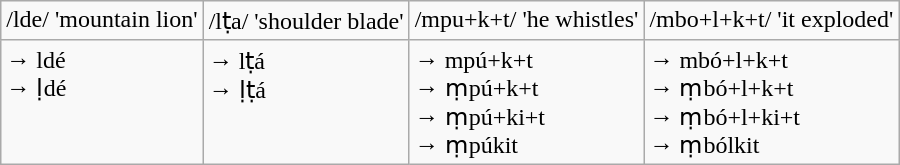<table class="wikitable">
<tr valign="top">
<td>/lde/ 'mountain lion'</td>
<td>/lṭa/ 'shoulder blade'</td>
<td>/mpu+k+t/ 'he whistles'</td>
<td>/mbo+l+k+t/ 'it exploded'</td>
</tr>
<tr valign="top">
<td>→ ldé<br>→ ḷdé</td>
<td>→ lṭá<br>→ ḷṭá</td>
<td>→ mpú+k+t<br>→ ṃpú+k+t<br>→ ṃpú+ki+t<br>→ ṃpúkit</td>
<td>→ mbó+l+k+t<br>→ ṃbó+l+k+t<br>→ ṃbó+l+ki+t<br>→ ṃbólkit</td>
</tr>
</table>
